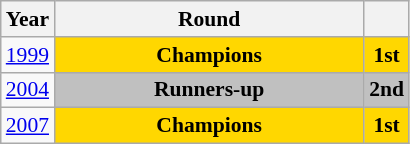<table class="wikitable" style="text-align: center; font-size:90%">
<tr>
<th>Year</th>
<th style="width:200px">Round</th>
<th></th>
</tr>
<tr>
<td><a href='#'>1999</a></td>
<td bgcolor=Gold><strong>Champions</strong></td>
<td bgcolor=Gold><strong>1st</strong></td>
</tr>
<tr>
<td><a href='#'>2004</a></td>
<td bgcolor=Silver><strong>Runners-up</strong></td>
<td bgcolor=Silver><strong>2nd</strong></td>
</tr>
<tr>
<td><a href='#'>2007</a></td>
<td bgcolor=Gold><strong>Champions</strong></td>
<td bgcolor=Gold><strong>1st</strong></td>
</tr>
</table>
